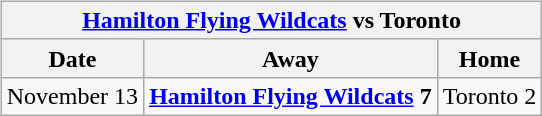<table cellspacing="10">
<tr>
<td valign="top"><br><table class="wikitable">
<tr>
<th colspan="4"><a href='#'>Hamilton Flying Wildcats</a> vs Toronto</th>
</tr>
<tr>
<th>Date</th>
<th>Away</th>
<th>Home</th>
</tr>
<tr>
<td>November 13</td>
<td><strong><a href='#'>Hamilton Flying Wildcats</a> 7</strong></td>
<td>Toronto 2</td>
</tr>
</table>
</td>
</tr>
</table>
